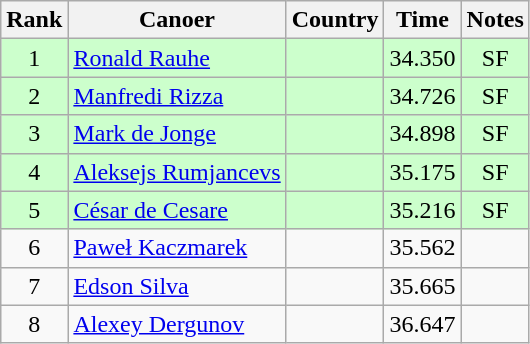<table class="wikitable" style="text-align:center;">
<tr>
<th>Rank</th>
<th>Canoer</th>
<th>Country</th>
<th>Time</th>
<th>Notes</th>
</tr>
<tr bgcolor=ccffcc>
<td>1</td>
<td align="left"><a href='#'>Ronald Rauhe</a></td>
<td align="left"></td>
<td>34.350</td>
<td>SF</td>
</tr>
<tr bgcolor=ccffcc>
<td>2</td>
<td align="left"><a href='#'>Manfredi Rizza</a></td>
<td align="left"></td>
<td>34.726</td>
<td>SF</td>
</tr>
<tr bgcolor=ccffcc>
<td>3</td>
<td align="left"><a href='#'>Mark de Jonge</a></td>
<td align="left"></td>
<td>34.898</td>
<td>SF</td>
</tr>
<tr bgcolor=ccffcc>
<td>4</td>
<td align="left"><a href='#'>Aleksejs Rumjancevs</a></td>
<td align="left"></td>
<td>35.175</td>
<td>SF</td>
</tr>
<tr bgcolor=ccffcc>
<td>5</td>
<td align="left"><a href='#'>César de Cesare</a></td>
<td align="left"></td>
<td>35.216</td>
<td>SF</td>
</tr>
<tr>
<td>6</td>
<td align="left"><a href='#'>Paweł Kaczmarek</a></td>
<td align="left"></td>
<td>35.562</td>
<td></td>
</tr>
<tr>
<td>7</td>
<td align="left"><a href='#'>Edson Silva</a></td>
<td align="left"></td>
<td>35.665</td>
<td></td>
</tr>
<tr>
<td>8</td>
<td align="left"><a href='#'>Alexey Dergunov</a></td>
<td align="left"></td>
<td>36.647</td>
<td></td>
</tr>
</table>
